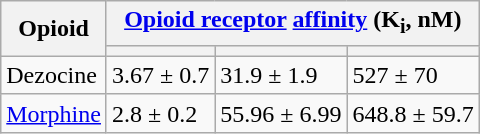<table class="wikitable floatright">
<tr>
<th rowspan="2">Opioid</th>
<th colspan="4"><a href='#'>Opioid receptor</a> <a href='#'>affinity</a> (K<sub>i</sub>, nM)</th>
</tr>
<tr>
<th></th>
<th></th>
<th></th>
</tr>
<tr>
<td>Dezocine</td>
<td>3.67 ± 0.7</td>
<td>31.9 ± 1.9</td>
<td>527 ± 70</td>
</tr>
<tr>
<td><a href='#'>Morphine</a></td>
<td>2.8 ± 0.2</td>
<td>55.96 ± 6.99</td>
<td>648.8 ± 59.7</td>
</tr>
</table>
